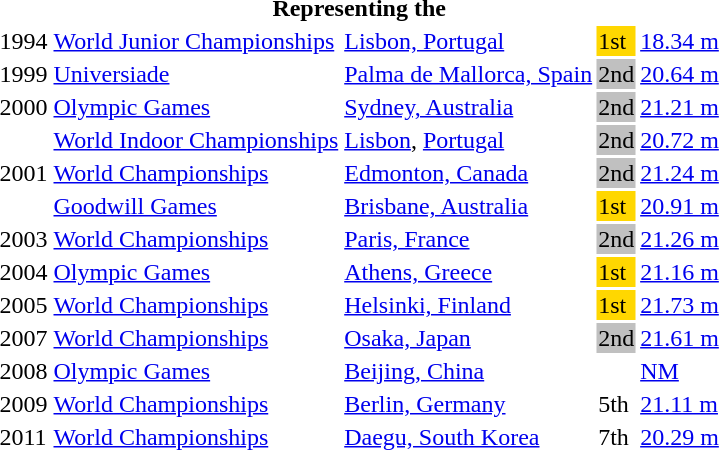<table>
<tr>
<th colspan="5">Representing the </th>
</tr>
<tr>
<td>1994</td>
<td><a href='#'>World Junior Championships</a></td>
<td><a href='#'>Lisbon, Portugal</a></td>
<td bgcolor=gold>1st</td>
<td><a href='#'>18.34 m</a></td>
</tr>
<tr>
<td>1999</td>
<td><a href='#'>Universiade</a></td>
<td><a href='#'>Palma de Mallorca, Spain</a></td>
<td bgcolor=silver>2nd</td>
<td><a href='#'>20.64 m</a></td>
</tr>
<tr>
<td>2000</td>
<td><a href='#'>Olympic Games</a></td>
<td><a href='#'>Sydney, Australia</a></td>
<td bgcolor=silver>2nd</td>
<td><a href='#'>21.21 m</a></td>
</tr>
<tr>
<td rowspan=3>2001</td>
<td><a href='#'>World Indoor Championships</a></td>
<td><a href='#'>Lisbon</a>, <a href='#'>Portugal</a></td>
<td bgcolor="silver">2nd</td>
<td><a href='#'>20.72 m</a></td>
</tr>
<tr>
<td><a href='#'>World Championships</a></td>
<td><a href='#'>Edmonton, Canada</a></td>
<td bgcolor="silver">2nd</td>
<td><a href='#'>21.24 m</a></td>
</tr>
<tr>
<td><a href='#'>Goodwill Games</a></td>
<td><a href='#'>Brisbane, Australia</a></td>
<td bgcolor="gold">1st</td>
<td><a href='#'>20.91 m</a></td>
</tr>
<tr>
<td>2003</td>
<td><a href='#'>World Championships</a></td>
<td><a href='#'>Paris, France</a></td>
<td bgcolor="silver">2nd</td>
<td><a href='#'>21.26 m</a></td>
</tr>
<tr>
<td>2004</td>
<td><a href='#'>Olympic Games</a></td>
<td><a href='#'>Athens, Greece</a></td>
<td bgcolor=gold>1st</td>
<td><a href='#'>21.16 m</a></td>
</tr>
<tr>
<td>2005</td>
<td><a href='#'>World Championships</a></td>
<td><a href='#'>Helsinki, Finland</a></td>
<td bgcolor="gold">1st</td>
<td><a href='#'>21.73 m</a></td>
</tr>
<tr>
<td>2007</td>
<td><a href='#'>World Championships</a></td>
<td><a href='#'>Osaka, Japan</a></td>
<td bgcolor="silver">2nd</td>
<td><a href='#'>21.61 m</a></td>
</tr>
<tr>
<td>2008</td>
<td><a href='#'>Olympic Games</a></td>
<td><a href='#'>Beijing, China</a></td>
<td></td>
<td><a href='#'>NM</a></td>
</tr>
<tr>
<td>2009</td>
<td><a href='#'>World Championships</a></td>
<td><a href='#'>Berlin, Germany</a></td>
<td>5th</td>
<td><a href='#'>21.11 m</a></td>
</tr>
<tr>
<td>2011</td>
<td><a href='#'>World Championships</a></td>
<td><a href='#'>Daegu, South Korea</a></td>
<td>7th</td>
<td><a href='#'>20.29 m</a></td>
</tr>
</table>
